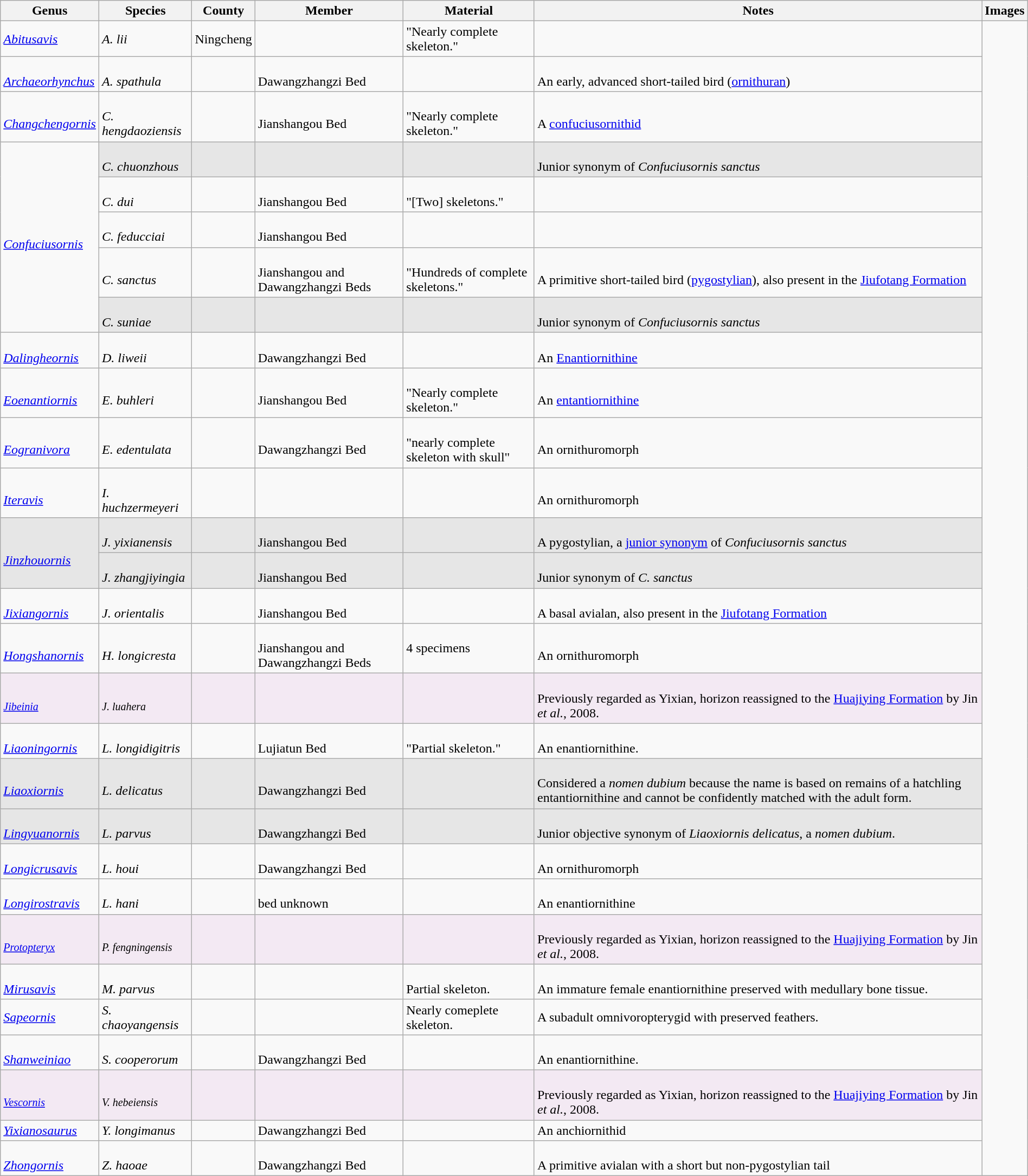<table class="wikitable" align="center" width="100%">
<tr>
<th>Genus</th>
<th>Species</th>
<th>County</th>
<th>Member</th>
<th>Material</th>
<th>Notes</th>
<th>Images</th>
</tr>
<tr>
<td><em><a href='#'>Abitusavis</a></em></td>
<td><em>A. lii</em></td>
<td>Ningcheng</td>
<td></td>
<td>"Nearly complete skeleton."</td>
<td></td>
<td rowspan="29"><br>





</td>
</tr>
<tr>
<td><br><em><a href='#'>Archaeorhynchus</a></em></td>
<td><br><em>A. spathula</em></td>
<td></td>
<td><br>Dawangzhangzi Bed</td>
<td></td>
<td><br>An early, advanced short-tailed bird (<a href='#'>ornithuran</a>)</td>
</tr>
<tr>
<td><br><em><a href='#'>Changchengornis</a></em></td>
<td><br><em>C. hengdaoziensis</em></td>
<td></td>
<td><br>Jianshangou Bed</td>
<td><br>"Nearly complete skeleton."</td>
<td><br>A <a href='#'>confuciusornithid</a></td>
</tr>
<tr>
<td rowspan="5"><br><em><a href='#'>Confuciusornis</a></em></td>
<td style="background:#E6E6E6;"><br><em>C. chuonzhous</em></td>
<td style="background:#E6E6E6;"></td>
<td style="background:#E6E6E6;"></td>
<td style="background:#E6E6E6;"></td>
<td style="background:#E6E6E6;"><br>Junior synonym of <em>Confuciusornis sanctus</em></td>
</tr>
<tr>
<td><br><em>C. dui</em></td>
<td></td>
<td><br>Jianshangou Bed</td>
<td><br>"[Two] skeletons."</td>
<td></td>
</tr>
<tr>
<td><br><em>C. feducciai</em></td>
<td></td>
<td><br>Jianshangou Bed</td>
<td></td>
<td></td>
</tr>
<tr>
<td><br><em>C. sanctus</em></td>
<td></td>
<td><br>Jianshangou and Dawangzhangzi Beds</td>
<td><br>"Hundreds of complete skeletons."</td>
<td><br>A primitive short-tailed bird (<a href='#'>pygostylian</a>), also present in the <a href='#'>Jiufotang Formation</a></td>
</tr>
<tr>
<td style="background:#E6E6E6;"><br><em>C. suniae</em></td>
<td style="background:#E6E6E6;"></td>
<td style="background:#E6E6E6;"></td>
<td style="background:#E6E6E6;"></td>
<td style="background:#E6E6E6;"><br>Junior synonym of <em>Confuciusornis sanctus</em></td>
</tr>
<tr>
<td><br><em><a href='#'>Dalingheornis</a></em></td>
<td><br><em>D. liweii</em></td>
<td></td>
<td><br>Dawangzhangzi Bed</td>
<td></td>
<td><br>An <a href='#'>Enantiornithine</a></td>
</tr>
<tr>
<td><br><em><a href='#'>Eoenantiornis</a></em></td>
<td><br><em>E. buhleri</em></td>
<td></td>
<td><br>Jianshangou Bed</td>
<td><br>"Nearly complete skeleton."</td>
<td><br>An <a href='#'>entantiornithine</a></td>
</tr>
<tr>
<td><br><em><a href='#'>Eogranivora</a></em></td>
<td><br><em>E. edentulata</em></td>
<td></td>
<td><br>Dawangzhangzi Bed</td>
<td><br>"nearly complete skeleton with skull"</td>
<td><br>An ornithuromorph</td>
</tr>
<tr>
<td><br><em><a href='#'>Iteravis</a></em></td>
<td><br><em>I. huchzermeyeri</em></td>
<td></td>
<td></td>
<td></td>
<td><br>An ornithuromorph</td>
</tr>
<tr>
<td style="background:#E6E6E6;" rowspan="2"><br><em><a href='#'>Jinzhouornis</a></em></td>
<td style="background:#E6E6E6;"><br><em>J. yixianensis</em></td>
<td style="background:#E6E6E6;"></td>
<td style="background:#E6E6E6;"><br>Jianshangou Bed</td>
<td style="background:#E6E6E6;"></td>
<td style="background:#E6E6E6;"><br>A pygostylian, a <a href='#'>junior synonym</a> of <em>Confuciusornis sanctus</em></td>
</tr>
<tr>
<td style="background:#E6E6E6;"><br><em>J. zhangjiyingia</em></td>
<td style="background:#E6E6E6;"></td>
<td style="background:#E6E6E6;"><br>Jianshangou Bed</td>
<td style="background:#E6E6E6;"></td>
<td style="background:#E6E6E6;"><br>Junior synonym of <em>C. sanctus</em></td>
</tr>
<tr>
<td><br><em><a href='#'>Jixiangornis</a></em></td>
<td><br><em>J. orientalis</em></td>
<td></td>
<td><br>Jianshangou Bed</td>
<td></td>
<td><br>A basal avialan, also present in the <a href='#'>Jiufotang Formation</a></td>
</tr>
<tr>
<td><br><em><a href='#'>Hongshanornis</a></em></td>
<td><br><em>H. longicresta</em></td>
<td></td>
<td><br>Jianshangou and Dawangzhangzi Beds</td>
<td>4 specimens</td>
<td><br>An ornithuromorph</td>
</tr>
<tr>
<td style="background:#f3e9f3;"><br><small><em><a href='#'>Jibeinia</a></em></small></td>
<td style="background:#f3e9f3;"><br><small><em>J. luahera</em></small></td>
<td style="background:#f3e9f3;"></td>
<td style="background:#f3e9f3;"></td>
<td style="background:#f3e9f3;"></td>
<td style="background:#f3e9f3;"><br>Previously regarded as Yixian, horizon reassigned to the <a href='#'>Huajiying Formation</a> by Jin <em>et al.</em>, 2008.</td>
</tr>
<tr>
<td><br><em><a href='#'>Liaoningornis</a></em></td>
<td><br><em>L. longidigitris</em></td>
<td></td>
<td><br>Lujiatun Bed</td>
<td><br>"Partial skeleton."</td>
<td><br>An enantiornithine.</td>
</tr>
<tr>
<td style="background:#E6E6E6;"><br><em><a href='#'>Liaoxiornis</a></em></td>
<td style="background:#E6E6E6;"><br><em>L. delicatus</em></td>
<td style="background:#E6E6E6;"></td>
<td style="background:#E6E6E6;"><br>Dawangzhangzi Bed</td>
<td style="background:#E6E6E6;"></td>
<td style="background:#E6E6E6;"><br>Considered a <em>nomen dubium</em> because the name is based on remains of a hatchling entantiornithine and cannot be confidently matched with the adult form.</td>
</tr>
<tr>
<td style="background:#E6E6E6;"><br><em><a href='#'>Lingyuanornis</a></em></td>
<td style="background:#E6E6E6;"><br><em>L. parvus</em></td>
<td style="background:#E6E6E6;"></td>
<td style="background:#E6E6E6;"><br>Dawangzhangzi Bed</td>
<td style="background:#E6E6E6;"></td>
<td style="background:#E6E6E6;"><br>Junior objective synonym of <em>Liaoxiornis delicatus</em>, a <em>nomen dubium</em>.</td>
</tr>
<tr>
<td><br><em><a href='#'>Longicrusavis</a></em></td>
<td><br><em>L. houi</em></td>
<td></td>
<td><br>Dawangzhangzi Bed</td>
<td></td>
<td><br>An ornithuromorph</td>
</tr>
<tr>
<td><br><em><a href='#'>Longirostravis</a></em></td>
<td><br><em>L. hani</em></td>
<td></td>
<td><br>bed unknown</td>
<td></td>
<td><br>An enantiornithine</td>
</tr>
<tr>
<td style="background:#f3e9f3;"><br><small><em><a href='#'>Protopteryx</a></em></small></td>
<td style="background:#f3e9f3;"><br><small><em>P. fengningensis</em></small></td>
<td style="background:#f3e9f3;"></td>
<td style="background:#f3e9f3;"></td>
<td style="background:#f3e9f3;"></td>
<td style="background:#f3e9f3;"><br>Previously regarded as Yixian, horizon reassigned to the <a href='#'>Huajiying Formation</a> by Jin <em>et al.</em>, 2008.</td>
</tr>
<tr>
<td><br><em><a href='#'>Mirusavis</a></em></td>
<td><br><em>M. parvus</em></td>
<td></td>
<td></td>
<td><br>Partial skeleton.</td>
<td><br>An immature female enantiornithine preserved with medullary bone tissue.</td>
</tr>
<tr>
<td><em><a href='#'>Sapeornis</a></em></td>
<td><em>S. chaoyangensis</em></td>
<td></td>
<td></td>
<td>Nearly comeplete skeleton.</td>
<td>A subadult omnivoropterygid with preserved feathers.</td>
</tr>
<tr>
<td><br><em><a href='#'>Shanweiniao</a></em></td>
<td><br><em>S. cooperorum</em></td>
<td></td>
<td><br>Dawangzhangzi Bed</td>
<td></td>
<td><br>An enantiornithine.</td>
</tr>
<tr>
<td style="background:#f3e9f3;"><br><small><em><a href='#'>Vescornis</a></em></small></td>
<td style="background:#f3e9f3;"><br><small><em>V. hebeiensis</em></small></td>
<td style="background:#f3e9f3;"></td>
<td style="background:#f3e9f3;"></td>
<td style="background:#f3e9f3;"></td>
<td style="background:#f3e9f3;"><br>Previously regarded as Yixian, horizon reassigned to the <a href='#'>Huajiying Formation</a> by Jin <em>et al.</em>, 2008.</td>
</tr>
<tr>
<td><em><a href='#'>Yixianosaurus</a></em></td>
<td><em>Y. longimanus</em></td>
<td></td>
<td>Dawangzhangzi Bed</td>
<td></td>
<td>An anchiornithid</td>
</tr>
<tr>
<td><br><em><a href='#'>Zhongornis</a></em></td>
<td><br><em>Z. haoae</em></td>
<td></td>
<td><br>Dawangzhangzi Bed</td>
<td></td>
<td><br>A primitive avialan with a short but non-pygostylian tail</td>
</tr>
</table>
